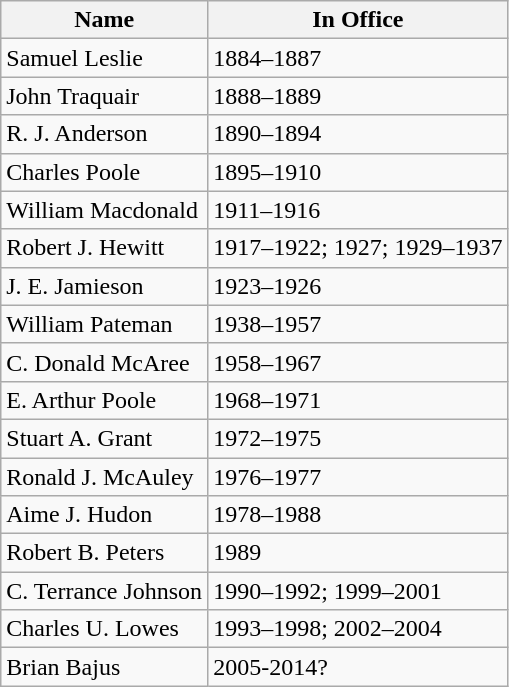<table class="wikitable">
<tr>
<th>Name</th>
<th>In Office</th>
</tr>
<tr>
<td>Samuel Leslie</td>
<td>1884–1887</td>
</tr>
<tr>
<td>John Traquair</td>
<td>1888–1889</td>
</tr>
<tr>
<td>R. J. Anderson</td>
<td>1890–1894</td>
</tr>
<tr>
<td>Charles Poole</td>
<td>1895–1910</td>
</tr>
<tr>
<td>William Macdonald</td>
<td>1911–1916</td>
</tr>
<tr>
<td>Robert J. Hewitt</td>
<td>1917–1922; 1927; 1929–1937</td>
</tr>
<tr>
<td>J. E. Jamieson</td>
<td>1923–1926</td>
</tr>
<tr>
<td>William Pateman</td>
<td>1938–1957</td>
</tr>
<tr>
<td>C. Donald McAree</td>
<td>1958–1967</td>
</tr>
<tr>
<td>E. Arthur Poole</td>
<td>1968–1971</td>
</tr>
<tr>
<td>Stuart A. Grant</td>
<td>1972–1975</td>
</tr>
<tr>
<td>Ronald J. McAuley</td>
<td>1976–1977</td>
</tr>
<tr>
<td>Aime J. Hudon</td>
<td>1978–1988</td>
</tr>
<tr>
<td>Robert B. Peters</td>
<td>1989</td>
</tr>
<tr>
<td>C. Terrance Johnson</td>
<td>1990–1992; 1999–2001</td>
</tr>
<tr>
<td>Charles U. Lowes</td>
<td>1993–1998; 2002–2004</td>
</tr>
<tr>
<td>Brian Bajus</td>
<td>2005-2014?</td>
</tr>
</table>
